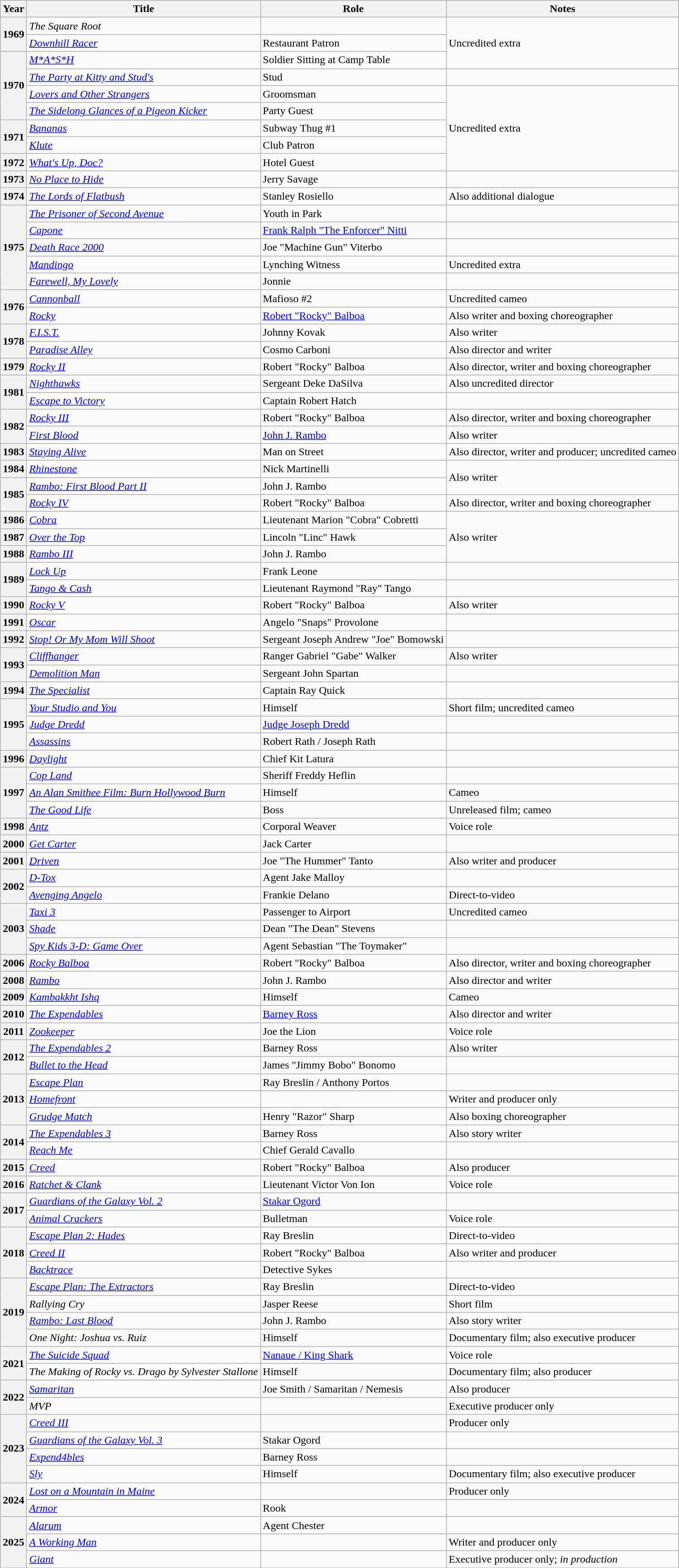<table class="wikitable plainrowheaders sortable" style="margin-right: 0;">
<tr>
<th scope="col">Year</th>
<th scope="col">Title</th>
<th scope="col">Role</th>
<th scope="col" class="unsortable">Notes</th>
</tr>
<tr>
<th rowspan="2" scope="row">1969</th>
<td><em>The Square Root</em></td>
<td></td>
<td rowspan="3">Uncredited extra</td>
</tr>
<tr>
<td><em><a href='#'>Downhill Racer</a></em></td>
<td>Restaurant Patron</td>
</tr>
<tr>
<th rowspan="4" scope="row">1970</th>
<td><em><a href='#'>M*A*S*H</a></em></td>
<td>Soldier Sitting at Camp Table</td>
</tr>
<tr>
<td><em><a href='#'>The Party at Kitty and Stud's</a></em></td>
<td>Stud</td>
<td></td>
</tr>
<tr>
<td><em><a href='#'>Lovers and Other Strangers</a></em></td>
<td>Groomsman</td>
<td rowspan="5">Uncredited extra</td>
</tr>
<tr>
<td><em><a href='#'>The Sidelong Glances of a Pigeon Kicker</a></em></td>
<td>Party Guest</td>
</tr>
<tr>
<th rowspan="2" scope="row">1971</th>
<td><em><a href='#'>Bananas</a></em></td>
<td>Subway Thug #1</td>
</tr>
<tr>
<td><em><a href='#'>Klute</a></em></td>
<td>Club Patron</td>
</tr>
<tr>
<th scope=row>1972</th>
<td><em><a href='#'>What's Up, Doc?</a></em></td>
<td>Hotel Guest</td>
</tr>
<tr>
<th scope=row>1973</th>
<td><em><a href='#'>No Place to Hide</a></em></td>
<td>Jerry Savage</td>
<td></td>
</tr>
<tr>
<th scope=row>1974</th>
<td><em><a href='#'>The Lords of Flatbush</a></em></td>
<td>Stanley Rosiello</td>
<td>Also additional dialogue</td>
</tr>
<tr>
<th rowspan="5" scope="row">1975</th>
<td><em><a href='#'>The Prisoner of Second Avenue</a></em></td>
<td>Youth in Park</td>
<td></td>
</tr>
<tr>
<td><em><a href='#'>Capone</a></em></td>
<td><a href='#'>Frank Ralph "The Enforcer" Nitti</a></td>
<td></td>
</tr>
<tr>
<td><em><a href='#'>Death Race 2000</a></em></td>
<td>Joe "Machine Gun" Viterbo</td>
<td></td>
</tr>
<tr>
<td><em><a href='#'>Mandingo</a></em></td>
<td>Lynching Witness</td>
<td>Uncredited extra</td>
</tr>
<tr>
<td><em><a href='#'>Farewell, My Lovely</a></em></td>
<td>Jonnie</td>
<td></td>
</tr>
<tr>
<th rowspan="2" scope="row">1976</th>
<td><em><a href='#'>Cannonball</a></em></td>
<td>Mafioso #2</td>
<td>Uncredited cameo</td>
</tr>
<tr>
<td><em><a href='#'>Rocky</a></em></td>
<td><a href='#'>Robert "Rocky" Balboa</a></td>
<td>Also writer and boxing choreographer</td>
</tr>
<tr>
<th rowspan="2" scope="row">1978</th>
<td><em><a href='#'>F.I.S.T.</a></em></td>
<td>Johnny Kovak</td>
<td>Also writer</td>
</tr>
<tr>
<td><em><a href='#'>Paradise Alley</a></em></td>
<td>Cosmo Carboni</td>
<td>Also director and writer</td>
</tr>
<tr>
<th scope=row>1979</th>
<td><em><a href='#'>Rocky II</a></em></td>
<td>Robert "Rocky" Balboa</td>
<td>Also director, writer and boxing choreographer</td>
</tr>
<tr>
<th rowspan="2" scope="row">1981</th>
<td><em><a href='#'>Nighthawks</a></em></td>
<td>Sergeant Deke DaSilva</td>
<td>Also uncredited director</td>
</tr>
<tr>
<td><em><a href='#'>Escape to Victory</a></em></td>
<td>Captain Robert Hatch</td>
<td></td>
</tr>
<tr>
<th rowspan="2" scope="row">1982</th>
<td><em><a href='#'>Rocky III</a></em></td>
<td>Robert "Rocky" Balboa</td>
<td>Also director, writer and boxing choreographer</td>
</tr>
<tr>
<td><em><a href='#'>First Blood</a></em></td>
<td><a href='#'>John J. Rambo</a></td>
<td>Also writer</td>
</tr>
<tr>
<th scope=row>1983</th>
<td><em><a href='#'>Staying Alive</a></em></td>
<td>Man on Street</td>
<td>Also director, writer and producer; uncredited cameo</td>
</tr>
<tr>
<th scope=row>1984</th>
<td><em><a href='#'>Rhinestone</a></em></td>
<td>Nick Martinelli</td>
<td rowspan="2">Also writer</td>
</tr>
<tr>
<th rowspan="2" scope="row">1985</th>
<td><em><a href='#'>Rambo: First Blood Part II</a></em></td>
<td>John J. Rambo</td>
</tr>
<tr>
<td><em><a href='#'>Rocky IV</a></em></td>
<td>Robert "Rocky" Balboa</td>
<td>Also director, writer and boxing choreographer</td>
</tr>
<tr>
<th scope=row>1986</th>
<td><em><a href='#'>Cobra</a></em></td>
<td>Lieutenant Marion "Cobra" Cobretti</td>
<td rowspan="3">Also writer</td>
</tr>
<tr>
<th scope=row>1987</th>
<td><em><a href='#'>Over the Top</a></em></td>
<td>Lincoln "Linc" Hawk</td>
</tr>
<tr>
<th scope=row>1988</th>
<td><em><a href='#'>Rambo III</a></em></td>
<td>John J. Rambo</td>
</tr>
<tr>
<th rowspan="2" scope="row">1989</th>
<td><em><a href='#'>Lock Up</a></em></td>
<td>Frank Leone</td>
<td></td>
</tr>
<tr>
<td><em><a href='#'>Tango & Cash</a></em></td>
<td>Lieutenant Raymond "Ray" Tango</td>
<td></td>
</tr>
<tr>
<th scope=row>1990</th>
<td><em><a href='#'>Rocky V</a></em></td>
<td>Robert "Rocky" Balboa</td>
<td>Also writer</td>
</tr>
<tr>
<th scope=row>1991</th>
<td><em><a href='#'>Oscar</a></em></td>
<td>Angelo "Snaps" Provolone</td>
<td></td>
</tr>
<tr>
<th scope=row>1992</th>
<td><em><a href='#'>Stop! Or My Mom Will Shoot</a></em></td>
<td>Sergeant Joseph Andrew "Joe" Bomowski</td>
<td></td>
</tr>
<tr>
<th rowspan="2" scope="row">1993</th>
<td><em><a href='#'>Cliffhanger</a></em></td>
<td>Ranger Gabriel "Gabe" Walker</td>
<td>Also writer</td>
</tr>
<tr>
<td><em><a href='#'>Demolition Man</a></em></td>
<td>Sergeant John Spartan</td>
<td></td>
</tr>
<tr>
<th scope=row>1994</th>
<td><em><a href='#'>The Specialist</a></em></td>
<td>Captain Ray Quick</td>
<td></td>
</tr>
<tr>
<th rowspan="3" scope="row">1995</th>
<td><em><a href='#'>Your Studio and You</a></em></td>
<td>Himself</td>
<td>Short film; uncredited cameo</td>
</tr>
<tr>
<td><em><a href='#'>Judge Dredd</a></em></td>
<td><a href='#'>Judge Joseph Dredd</a></td>
<td></td>
</tr>
<tr>
<td><em><a href='#'>Assassins</a></em></td>
<td>Robert Rath / Joseph Rath</td>
<td></td>
</tr>
<tr>
<th scope=row>1996</th>
<td><em><a href='#'>Daylight</a></em></td>
<td>Chief Kit Latura</td>
<td></td>
</tr>
<tr>
<th rowspan="3" scope="row">1997</th>
<td><em><a href='#'>Cop Land</a></em></td>
<td>Sheriff Freddy Heflin</td>
<td></td>
</tr>
<tr>
<td><em><a href='#'>An Alan Smithee Film: Burn Hollywood Burn</a></em></td>
<td>Himself</td>
<td>Cameo</td>
</tr>
<tr>
<td><em><a href='#'>The Good Life</a></em></td>
<td>Boss</td>
<td>Unreleased film; cameo</td>
</tr>
<tr>
<th scope=row>1998</th>
<td><em><a href='#'>Antz</a></em></td>
<td>Corporal Weaver</td>
<td>Voice role</td>
</tr>
<tr>
<th scope=row>2000</th>
<td><em><a href='#'>Get Carter</a></em></td>
<td>Jack Carter</td>
<td></td>
</tr>
<tr>
<th scope=row>2001</th>
<td><em><a href='#'>Driven</a></em></td>
<td>Joe "The Hummer" Tanto</td>
<td>Also writer and producer</td>
</tr>
<tr>
<th rowspan="2" scope="row">2002</th>
<td><em><a href='#'>D-Tox</a></em></td>
<td>Agent Jake Malloy</td>
<td></td>
</tr>
<tr>
<td><em><a href='#'>Avenging Angelo</a></em></td>
<td>Frankie Delano</td>
<td>Direct-to-video</td>
</tr>
<tr>
<th rowspan="3" scope="row">2003</th>
<td><em><a href='#'>Taxi 3</a></em></td>
<td>Passenger to Airport</td>
<td>Uncredited cameo</td>
</tr>
<tr>
<td><em><a href='#'>Shade</a></em></td>
<td>Dean "The Dean" Stevens</td>
<td></td>
</tr>
<tr>
<td><em><a href='#'>Spy Kids 3-D: Game Over</a></em></td>
<td>Agent Sebastian "The Toymaker"</td>
<td></td>
</tr>
<tr>
<th scope=row>2006</th>
<td><em><a href='#'>Rocky Balboa</a></em></td>
<td>Robert "Rocky" Balboa</td>
<td>Also director, writer and boxing choreographer</td>
</tr>
<tr>
<th scope=row>2008</th>
<td><em><a href='#'>Rambo</a></em></td>
<td>John J. Rambo</td>
<td>Also director and writer</td>
</tr>
<tr>
<th scope=row>2009</th>
<td><em><a href='#'>Kambakkht Ishq</a></em></td>
<td>Himself</td>
<td>Cameo</td>
</tr>
<tr>
<th scope=row>2010</th>
<td><em><a href='#'>The Expendables</a></em></td>
<td><a href='#'>Barney Ross</a></td>
<td>Also director and writer</td>
</tr>
<tr>
<th scope=row>2011</th>
<td><em><a href='#'>Zookeeper</a></em></td>
<td>Joe the Lion</td>
<td>Voice role</td>
</tr>
<tr>
<th rowspan="2" scope="row">2012</th>
<td><em><a href='#'>The Expendables 2</a></em></td>
<td>Barney Ross</td>
<td>Also writer</td>
</tr>
<tr>
<td><em><a href='#'>Bullet to the Head</a></em></td>
<td>James "Jimmy Bobo" Bonomo</td>
<td></td>
</tr>
<tr>
<th rowspan="3" scope="row">2013</th>
<td><em><a href='#'>Escape Plan</a></em></td>
<td>Ray Breslin / Anthony Portos</td>
<td></td>
</tr>
<tr>
<td><em><a href='#'>Homefront</a></em></td>
<td></td>
<td>Writer and producer only</td>
</tr>
<tr>
<td><em><a href='#'>Grudge Match</a></em></td>
<td>Henry "Razor" Sharp</td>
<td>Also boxing choreographer</td>
</tr>
<tr>
<th rowspan="2" scope="row">2014</th>
<td><em><a href='#'>The Expendables 3</a></em></td>
<td>Barney Ross</td>
<td>Also story writer</td>
</tr>
<tr>
<td><em><a href='#'>Reach Me</a></em></td>
<td>Chief Gerald Cavallo</td>
<td></td>
</tr>
<tr>
<th scope=row>2015</th>
<td><em><a href='#'>Creed</a></em></td>
<td>Robert "Rocky" Balboa</td>
<td>Also producer</td>
</tr>
<tr>
<th scope=row>2016</th>
<td><em><a href='#'>Ratchet & Clank</a></em></td>
<td>Lieutenant Victor Von Ion</td>
<td>Voice role</td>
</tr>
<tr>
<th rowspan="2" scope="row">2017</th>
<td><em><a href='#'>Guardians of the Galaxy Vol. 2</a></em></td>
<td><a href='#'>Stakar Ogord</a></td>
<td></td>
</tr>
<tr>
<td><em><a href='#'>Animal Crackers</a></em></td>
<td>Bulletman</td>
<td>Voice role</td>
</tr>
<tr>
<th rowspan="3" scope="row">2018</th>
<td><em><a href='#'>Escape Plan 2: Hades</a></em></td>
<td>Ray Breslin</td>
<td>Direct-to-video</td>
</tr>
<tr>
<td><em><a href='#'>Creed II</a></em></td>
<td>Robert "Rocky" Balboa</td>
<td>Also writer and producer</td>
</tr>
<tr>
<td><em><a href='#'>Backtrace</a></em></td>
<td>Detective Sykes</td>
<td></td>
</tr>
<tr>
<th rowspan="4" scope="row">2019</th>
<td><em><a href='#'>Escape Plan: The Extractors</a></em></td>
<td>Ray Breslin</td>
<td>Direct-to-video</td>
</tr>
<tr>
<td><em>Rallying Cry</em></td>
<td>Jasper Reese</td>
<td>Short film</td>
</tr>
<tr>
<td><em><a href='#'>Rambo: Last Blood</a></em></td>
<td>John J. Rambo</td>
<td>Also story writer</td>
</tr>
<tr>
<td><em>One Night: Joshua vs. Ruiz</em></td>
<td>Himself</td>
<td>Documentary film; also executive producer</td>
</tr>
<tr>
<th rowspan="2" scope="row">2021</th>
<td><em><a href='#'>The Suicide Squad</a></em></td>
<td><a href='#'>Nanaue / King Shark</a></td>
<td>Voice role</td>
</tr>
<tr>
<td><em>The Making of Rocky vs. Drago by Sylvester Stallone</em></td>
<td>Himself</td>
<td>Documentary film; also producer</td>
</tr>
<tr>
<th rowspan="2" scope="row">2022</th>
<td><em><a href='#'>Samaritan</a></em></td>
<td>Joe Smith / Samaritan / Nemesis</td>
<td>Also producer</td>
</tr>
<tr>
<td><em>MVP</em></td>
<td></td>
<td>Executive producer only</td>
</tr>
<tr>
<th rowspan="4" scope="row">2023</th>
<td><em><a href='#'>Creed III</a></em></td>
<td></td>
<td>Producer only</td>
</tr>
<tr>
<td><em><a href='#'>Guardians of the Galaxy Vol. 3</a></em></td>
<td>Stakar Ogord</td>
<td></td>
</tr>
<tr>
<td><em><a href='#'>Expend4bles</a></em></td>
<td>Barney Ross</td>
<td></td>
</tr>
<tr>
<td><em><a href='#'>Sly</a></em></td>
<td>Himself</td>
<td>Documentary film; also executive producer</td>
</tr>
<tr>
<th rowspan="2" scope="row">2024</th>
<td><em><a href='#'>Lost on a Mountain in Maine</a></em></td>
<td></td>
<td>Producer only</td>
</tr>
<tr>
<td><em><a href='#'>Armor</a></em></td>
<td>Rook</td>
<td></td>
</tr>
<tr>
<th rowspan="3" scope="row">2025</th>
<td><em><a href='#'>Alarum</a></em></td>
<td>Agent Chester</td>
<td></td>
</tr>
<tr>
<td><em><a href='#'>A Working Man</a></em></td>
<td></td>
<td>Writer and producer only</td>
</tr>
<tr>
<td><em><a href='#'>Giant</a></em></td>
<td></td>
<td>Executive producer only; <em>in production</em></td>
</tr>
<tr>
</tr>
</table>
